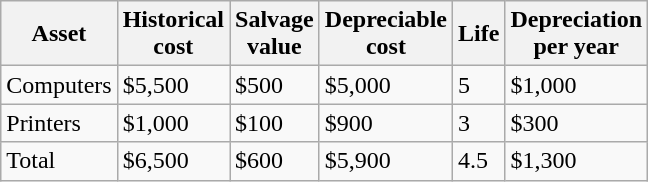<table class="wikitable">
<tr>
<th>Asset</th>
<th>Historical <br>cost</th>
<th>Salvage <br>value</th>
<th>Depreciable <br>cost</th>
<th>Life</th>
<th>Depreciation <br>per year</th>
</tr>
<tr>
<td>Computers</td>
<td>$5,500</td>
<td>$500</td>
<td>$5,000</td>
<td>5</td>
<td>$1,000</td>
</tr>
<tr>
<td>Printers</td>
<td>$1,000</td>
<td>$100</td>
<td>$900</td>
<td>3</td>
<td>$300</td>
</tr>
<tr>
<td>Total</td>
<td>$6,500</td>
<td>$600</td>
<td>$5,900</td>
<td>4.5</td>
<td>$1,300</td>
</tr>
</table>
